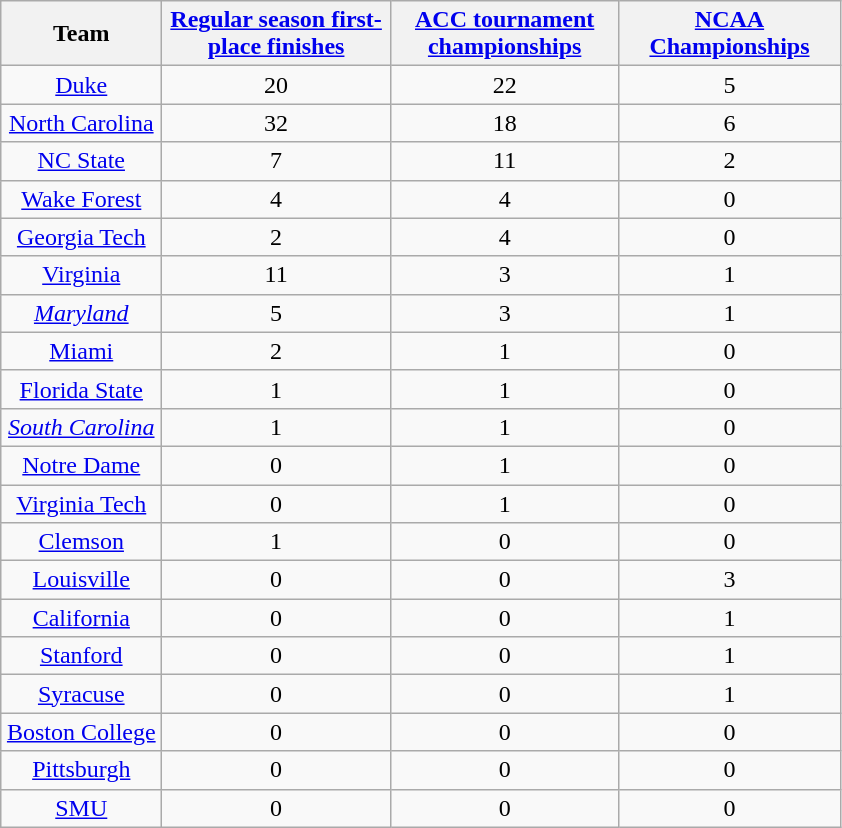<table class="wikitable sortable" style="text-align: center;">
<tr>
<th width="100">Team</th>
<th width="145"><a href='#'>Regular season first-place finishes</a></th>
<th width="145"><a href='#'>ACC tournament championships</a></th>
<th width="140"><a href='#'>NCAA Championships</a></th>
</tr>
<tr>
<td><a href='#'>Duke</a></td>
<td>20</td>
<td>22</td>
<td>5</td>
</tr>
<tr>
<td><a href='#'>North Carolina</a></td>
<td>32</td>
<td>18</td>
<td>6</td>
</tr>
<tr>
<td><a href='#'>NC State</a></td>
<td>7</td>
<td>11</td>
<td>2</td>
</tr>
<tr>
<td><a href='#'>Wake Forest</a></td>
<td>4</td>
<td>4</td>
<td>0</td>
</tr>
<tr>
<td><a href='#'>Georgia Tech</a></td>
<td>2</td>
<td>4</td>
<td>0</td>
</tr>
<tr>
<td><a href='#'>Virginia</a></td>
<td>11</td>
<td>3</td>
<td>1</td>
</tr>
<tr>
<td><em><a href='#'>Maryland</a></em></td>
<td>5</td>
<td>3</td>
<td>1</td>
</tr>
<tr>
<td><a href='#'>Miami</a></td>
<td>2</td>
<td>1</td>
<td>0</td>
</tr>
<tr>
<td><a href='#'>Florida State</a></td>
<td>1</td>
<td>1</td>
<td>0</td>
</tr>
<tr>
<td><em><a href='#'>South Carolina</a></em></td>
<td>1</td>
<td>1</td>
<td>0</td>
</tr>
<tr>
<td><a href='#'>Notre Dame</a></td>
<td>0</td>
<td>1</td>
<td>0</td>
</tr>
<tr>
<td><a href='#'>Virginia Tech</a></td>
<td>0</td>
<td>1</td>
<td>0</td>
</tr>
<tr>
<td><a href='#'>Clemson</a></td>
<td>1</td>
<td>0</td>
<td>0</td>
</tr>
<tr>
<td><a href='#'>Louisville</a></td>
<td>0</td>
<td>0</td>
<td>3</td>
</tr>
<tr>
<td><a href='#'>California</a></td>
<td>0</td>
<td>0</td>
<td>1</td>
</tr>
<tr>
<td><a href='#'>Stanford</a></td>
<td>0</td>
<td>0</td>
<td>1</td>
</tr>
<tr>
<td><a href='#'>Syracuse</a></td>
<td>0</td>
<td>0</td>
<td>1</td>
</tr>
<tr>
<td><a href='#'>Boston College</a></td>
<td>0</td>
<td>0</td>
<td>0</td>
</tr>
<tr>
<td><a href='#'>Pittsburgh</a></td>
<td>0</td>
<td>0</td>
<td>0</td>
</tr>
<tr>
<td><a href='#'>SMU</a></td>
<td>0</td>
<td>0</td>
<td>0</td>
</tr>
</table>
